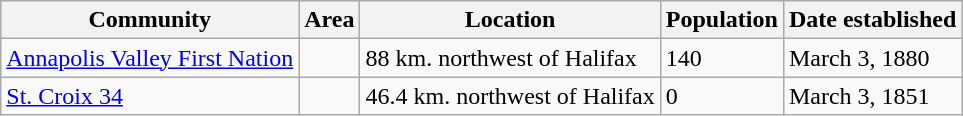<table class="wikitable">
<tr>
<th>Community</th>
<th>Area</th>
<th>Location</th>
<th>Population</th>
<th>Date established</th>
</tr>
<tr>
<td><a href='#'>Annapolis Valley First Nation</a></td>
<td></td>
<td>88 km. northwest of Halifax</td>
<td>140</td>
<td>March 3, 1880</td>
</tr>
<tr>
<td><a href='#'>St. Croix 34</a></td>
<td></td>
<td>46.4 km. northwest of Halifax</td>
<td>0</td>
<td>March 3, 1851</td>
</tr>
</table>
